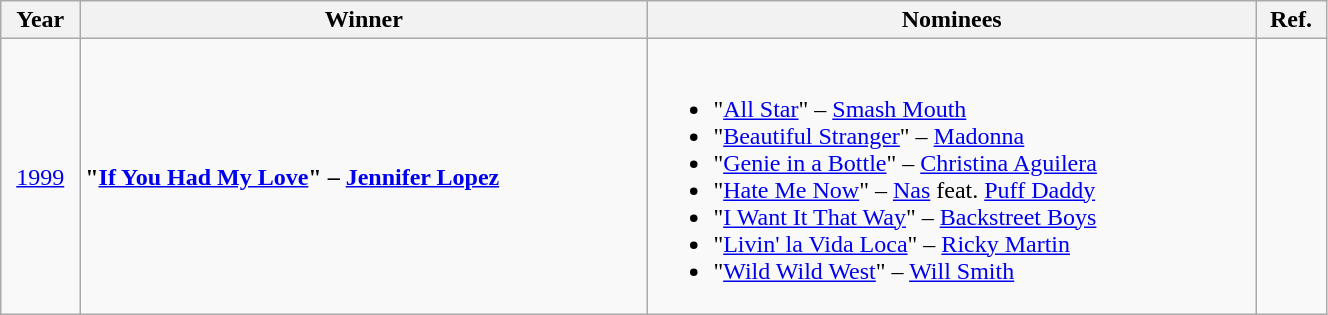<table class="wikitable" width=70%>
<tr>
<th>Year</th>
<th>Winner</th>
<th>Nominees</th>
<th>Ref.</th>
</tr>
<tr>
<td align="center"><a href='#'>1999</a></td>
<td><strong>"<a href='#'>If You Had My Love</a>" – <a href='#'>Jennifer Lopez</a></strong></td>
<td><br><ul><li>"<a href='#'>All Star</a>" – <a href='#'>Smash Mouth</a></li><li>"<a href='#'>Beautiful Stranger</a>" – <a href='#'>Madonna</a></li><li>"<a href='#'>Genie in a Bottle</a>" – <a href='#'>Christina Aguilera</a></li><li>"<a href='#'>Hate Me Now</a>" – <a href='#'>Nas</a> feat. <a href='#'>Puff Daddy</a></li><li>"<a href='#'>I Want It That Way</a>" – <a href='#'>Backstreet Boys</a></li><li>"<a href='#'>Livin' la Vida Loca</a>" – <a href='#'>Ricky Martin</a></li><li>"<a href='#'>Wild Wild West</a>" – <a href='#'>Will Smith</a></li></ul></td>
<td align="center"></td>
</tr>
</table>
